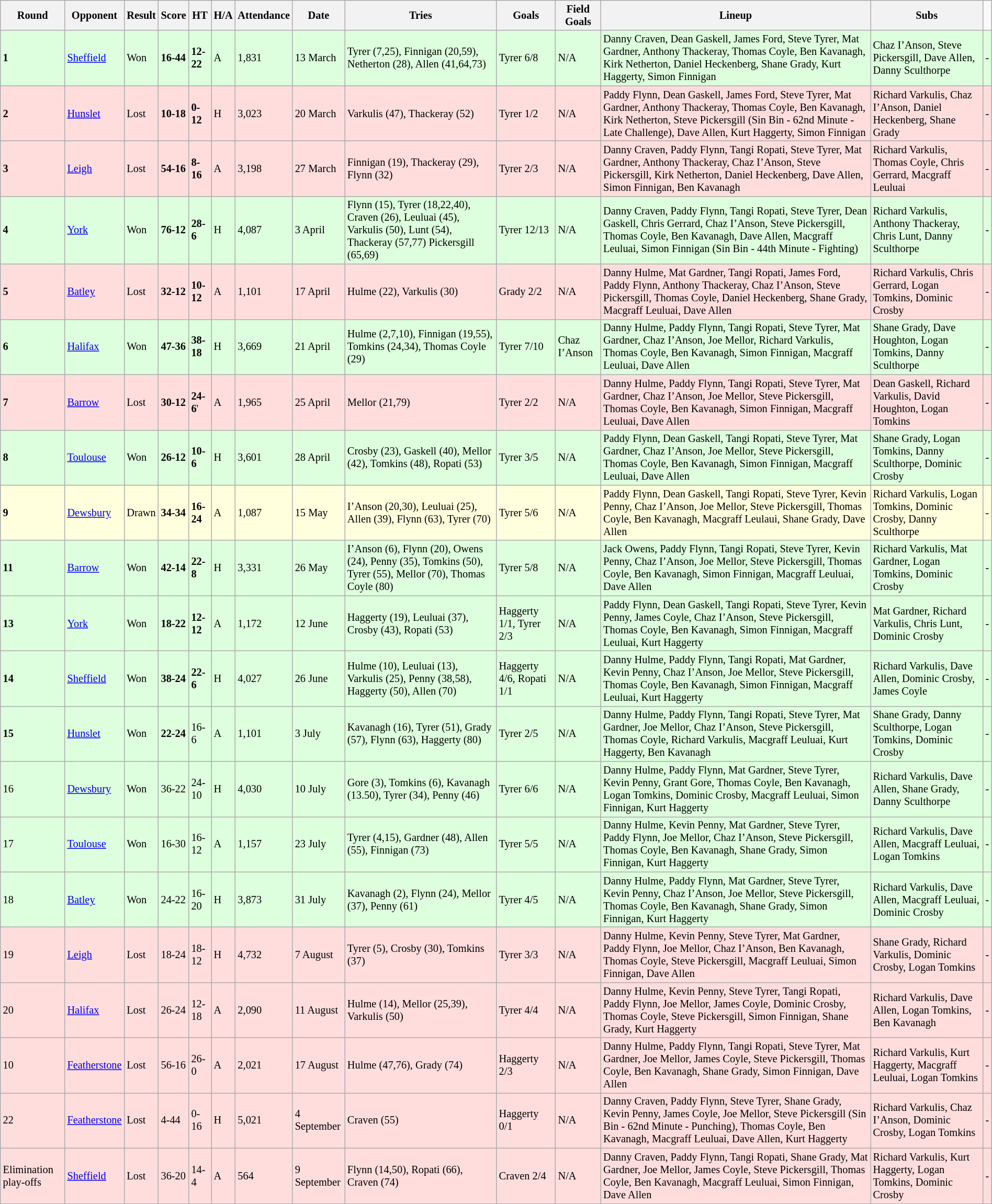<table class="wikitable" style="font-size:85%;" width="100%">
<tr>
<th>Round</th>
<th>Opponent</th>
<th>Result</th>
<th>Score</th>
<th>HT</th>
<th>H/A</th>
<th>Attendance</th>
<th>Date</th>
<th>Tries</th>
<th>Goals</th>
<th>Field Goals</th>
<th>Lineup</th>
<th>Subs</th>
</tr>
<tr bgcolor="#ddffdd">
<td><strong>1</strong></td>
<td><a href='#'>Sheffield</a></td>
<td>Won</td>
<td><strong>16-44</strong></td>
<td><strong>12-22</strong></td>
<td>A</td>
<td>1,831</td>
<td>13 March</td>
<td>Tyrer (7,25), Finnigan (20,59), Netherton (28), Allen (41,64,73)</td>
<td>Tyrer 6/8</td>
<td>N/A</td>
<td>Danny Craven, Dean Gaskell, James Ford, Steve Tyrer, Mat Gardner, Anthony Thackeray, Thomas Coyle, Ben Kavanagh, Kirk Netherton, Daniel Heckenberg, Shane Grady, Kurt Haggerty, Simon Finnigan</td>
<td>Chaz I’Anson, Steve Pickersgill, Dave Allen, Danny Sculthorpe</td>
<td>-</td>
</tr>
<tr bgcolor="#ffdddd">
<td><strong>2</strong></td>
<td><a href='#'>Hunslet</a></td>
<td>Lost</td>
<td><strong>10-18</strong></td>
<td><strong>0-12</strong></td>
<td>H</td>
<td>3,023</td>
<td>20 March</td>
<td>Varkulis (47), Thackeray (52)</td>
<td>Tyrer 1/2</td>
<td>N/A</td>
<td>Paddy Flynn, Dean Gaskell, James Ford, Steve Tyrer, Mat Gardner, Anthony Thackeray, Thomas Coyle, Ben Kavanagh, Kirk Netherton, Steve Pickersgill (Sin Bin - 62nd Minute - Late Challenge), Dave Allen, Kurt Haggerty, Simon Finnigan</td>
<td>Richard Varkulis, Chaz I’Anson, Daniel Heckenberg, Shane Grady</td>
<td>-</td>
</tr>
<tr bgcolor="#ffdddd">
<td><strong>3</strong></td>
<td><a href='#'>Leigh</a></td>
<td>Lost</td>
<td><strong>54-16</strong></td>
<td><strong>8-16</strong></td>
<td>A</td>
<td>3,198</td>
<td>27 March</td>
<td>Finnigan (19), Thackeray (29), Flynn (32)</td>
<td>Tyrer 2/3</td>
<td>N/A</td>
<td>Danny Craven, Paddy Flynn, Tangi Ropati, Steve Tyrer, Mat Gardner, Anthony Thackeray, Chaz I’Anson, Steve Pickersgill, Kirk Netherton, Daniel Heckenberg, Dave Allen, Simon Finnigan, Ben Kavanagh</td>
<td>Richard Varkulis, Thomas Coyle, Chris Gerrard, Macgraff Leuluai</td>
<td>-</td>
</tr>
<tr bgcolor="#ddffdd">
<td><strong>4</strong></td>
<td><a href='#'>York</a></td>
<td>Won</td>
<td><strong>76-12</strong></td>
<td><strong>28-6</strong></td>
<td>H</td>
<td>4,087</td>
<td>3 April</td>
<td>Flynn (15), Tyrer (18,22,40), Craven (26), Leuluai (45), Varkulis (50), Lunt (54), Thackeray (57,77) Pickersgill (65,69)</td>
<td>Tyrer 12/13</td>
<td>N/A</td>
<td>Danny Craven, Paddy Flynn, Tangi Ropati, Steve Tyrer, Dean Gaskell, Chris Gerrard, Chaz I’Anson, Steve Pickersgill, Thomas Coyle, Ben Kavanagh, Dave Allen, Macgraff Leuluai, Simon Finnigan (Sin Bin - 44th Minute - Fighting)</td>
<td>Richard Varkulis, Anthony Thackeray, Chris Lunt, Danny Sculthorpe</td>
<td>-</td>
</tr>
<tr bgcolor="#ffdddd">
<td><strong>5</strong></td>
<td><a href='#'>Batley</a></td>
<td>Lost</td>
<td><strong>32-12</strong></td>
<td><strong>10-12</strong></td>
<td>A</td>
<td>1,101</td>
<td>17 April</td>
<td>Hulme (22), Varkulis (30)</td>
<td>Grady 2/2</td>
<td>N/A</td>
<td>Danny Hulme, Mat Gardner, Tangi Ropati, James Ford, Paddy Flynn, Anthony Thackeray, Chaz I’Anson, Steve Pickersgill, Thomas Coyle, Daniel Heckenberg, Shane Grady, Macgraff Leuluai, Dave Allen</td>
<td>Richard Varkulis, Chris Gerrard, Logan Tomkins, Dominic Crosby</td>
<td>-</td>
</tr>
<tr bgcolor="#ddffdd">
<td><strong>6</strong></td>
<td><a href='#'>Halifax</a></td>
<td>Won</td>
<td><strong>47-36</strong></td>
<td><strong>38-18</strong></td>
<td>H</td>
<td>3,669</td>
<td>21 April</td>
<td>Hulme (2,7,10), Finnigan (19,55), Tomkins (24,34), Thomas Coyle (29)</td>
<td>Tyrer 7/10</td>
<td>Chaz I’Anson</td>
<td>Danny Hulme, Paddy Flynn, Tangi Ropati, Steve Tyrer, Mat Gardner, Chaz I’Anson, Joe Mellor, Richard Varkulis, Thomas Coyle, Ben Kavanagh, Simon Finnigan, Macgraff Leuluai, Dave Allen</td>
<td>Shane Grady, Dave Houghton, Logan Tomkins, Danny Sculthorpe</td>
<td>-</td>
</tr>
<tr bgcolor="#ffdddd">
<td><strong>7</strong></td>
<td><a href='#'>Barrow</a></td>
<td>Lost</td>
<td><strong>30-12</strong></td>
<td><strong>24-6</strong>'</td>
<td>A</td>
<td>1,965</td>
<td>25 April</td>
<td>Mellor (21,79)</td>
<td>Tyrer 2/2</td>
<td>N/A</td>
<td>Danny Hulme, Paddy Flynn, Tangi Ropati, Steve Tyrer, Mat Gardner, Chaz I’Anson, Joe Mellor, Steve Pickersgill, Thomas Coyle, Ben Kavanagh, Simon Finnigan, Macgraff Leuluai, Dave Allen</td>
<td>Dean Gaskell, Richard Varkulis, David Houghton, Logan Tomkins</td>
<td>-</td>
</tr>
<tr bgcolor="#ddffdd">
<td><strong>8</strong></td>
<td><a href='#'>Toulouse</a></td>
<td>Won</td>
<td><strong>26-12</strong></td>
<td><strong>10-6</strong></td>
<td>H</td>
<td>3,601</td>
<td>28 April</td>
<td>Crosby (23), Gaskell (40), Mellor (42), Tomkins (48), Ropati (53)</td>
<td>Tyrer 3/5</td>
<td>N/A</td>
<td>Paddy Flynn, Dean Gaskell, Tangi Ropati, Steve Tyrer, Mat Gardner, Chaz I’Anson, Joe Mellor, Steve Pickersgill, Thomas Coyle, Ben Kavanagh, Simon Finnigan, Macgraff Leuluai, Dave Allen</td>
<td>Shane Grady, Logan Tomkins, Danny Sculthorpe, Dominic Crosby</td>
<td>-</td>
</tr>
<tr style="background:#ffffdd">
<td><strong>9</strong></td>
<td><a href='#'>Dewsbury</a></td>
<td>Drawn</td>
<td><strong>34-34</strong></td>
<td><strong>16-24</strong></td>
<td>A</td>
<td>1,087</td>
<td>15 May</td>
<td>I’Anson (20,30), Leuluai (25), Allen (39), Flynn (63), Tyrer (70)</td>
<td>Tyrer 5/6</td>
<td>N/A</td>
<td>Paddy Flynn, Dean Gaskell, Tangi Ropati, Steve Tyrer, Kevin Penny, Chaz I’Anson, Joe Mellor, Steve Pickersgill, Thomas Coyle, Ben Kavanagh, Macgraff Leulaui, Shane Grady, Dave Allen</td>
<td>Richard Varkulis, Logan Tomkins, Dominic Crosby, Danny Sculthorpe</td>
<td>-</td>
</tr>
<tr bgcolor="#ddffdd">
<td><strong>11</strong></td>
<td><a href='#'>Barrow</a></td>
<td>Won</td>
<td><strong>42-14</strong></td>
<td><strong>22-8</strong></td>
<td>H</td>
<td>3,331</td>
<td>26 May</td>
<td>I’Anson (6), Flynn (20), Owens (24), Penny (35), Tomkins (50), Tyrer (55), Mellor (70), Thomas Coyle (80)</td>
<td>Tyrer 5/8</td>
<td>N/A</td>
<td>Jack Owens, Paddy Flynn, Tangi Ropati, Steve Tyrer, Kevin Penny, Chaz I’Anson, Joe Mellor, Steve Pickersgill, Thomas Coyle, Ben Kavanagh, Simon Finnigan, Macgraff Leuluai, Dave Allen</td>
<td>Richard Varkulis, Mat Gardner, Logan Tomkins, Dominic Crosby</td>
<td>-</td>
</tr>
<tr bgcolor="#ddffdd">
<td><strong>13</strong></td>
<td><a href='#'>York</a></td>
<td>Won</td>
<td><strong>18-22</strong></td>
<td><strong>12-12</strong></td>
<td>A</td>
<td>1,172</td>
<td>12 June</td>
<td>Haggerty (19), Leuluai (37), Crosby (43), Ropati (53)</td>
<td>Haggerty 1/1, Tyrer 2/3</td>
<td>N/A</td>
<td>Paddy Flynn, Dean Gaskell, Tangi Ropati, Steve Tyrer, Kevin Penny, James Coyle, Chaz I’Anson, Steve Pickersgill, Thomas Coyle, Ben Kavanagh, Simon Finnigan, Macgraff Leuluai, Kurt Haggerty</td>
<td>Mat Gardner, Richard Varkulis, Chris Lunt, Dominic Crosby</td>
<td>-</td>
</tr>
<tr bgcolor="#ddffdd">
<td><strong>14</strong></td>
<td><a href='#'>Sheffield</a></td>
<td>Won</td>
<td><strong>38-24</strong></td>
<td><strong>22-6</strong></td>
<td>H</td>
<td>4,027</td>
<td>26 June</td>
<td>Hulme (10), Leuluai (13), Varkulis (25), Penny (38,58), Haggerty (50), Allen (70)</td>
<td>Haggerty 4/6, Ropati 1/1</td>
<td>N/A</td>
<td>Danny Hulme, Paddy Flynn, Tangi Ropati, Mat Gardner, Kevin Penny, Chaz I’Anson, Joe Mellor, Steve Pickersgill, Thomas Coyle, Ben Kavanagh, Simon Finnigan, Macgraff Leuluai, Kurt Haggerty</td>
<td>Richard Varkulis, Dave Allen, Dominic Crosby, James Coyle</td>
<td>-</td>
</tr>
<tr bgcolor="#ddffdd">
<td><strong>15</strong></td>
<td><a href='#'>Hunslet</a></td>
<td>Won</td>
<td><strong>22-24<em></td>
<td></strong>16-6<strong></td>
<td>A</td>
<td>1,101</td>
<td>3 July</td>
<td>Kavanagh (16), Tyrer (51), Grady (57), Flynn (63), Haggerty (80)</td>
<td>Tyrer 2/5</td>
<td>N/A</td>
<td>Danny Hulme, Paddy Flynn, Tangi Ropati, Steve Tyrer, Mat Gardner, Joe Mellor, Chaz I’Anson, Steve Pickersgill, Thomas Coyle, Richard Varkulis, Macgraff Leuluai, Kurt Haggerty, Ben Kavanagh</td>
<td>Shane Grady, Danny Sculthorpe, Logan Tomkins, Dominic Crosby</td>
<td>-</td>
</tr>
<tr bgcolor="#ddffdd">
<td></strong>16<strong></td>
<td><a href='#'>Dewsbury</a></td>
<td>Won</td>
<td></strong>36-22<strong></td>
<td></strong>24-10<strong></td>
<td>H</td>
<td>4,030</td>
<td>10 July</td>
<td>Gore (3), Tomkins (6), Kavanagh (13.50), Tyrer (34), Penny (46)</td>
<td>Tyrer 6/6</td>
<td>N/A</td>
<td>Danny Hulme, Paddy Flynn, Mat Gardner, Steve Tyrer, Kevin Penny, Grant Gore, Thomas Coyle, Ben Kavanagh, Logan Tomkins, Dominic Crosby, Macgraff Leuluai, Simon Finnigan, Kurt Haggerty</td>
<td>Richard Varkulis, Dave Allen, Shane Grady, Danny Sculthorpe</td>
<td>-</td>
</tr>
<tr bgcolor="#ddffdd">
<td></strong>17<strong></td>
<td><a href='#'>Toulouse</a></td>
<td>Won</td>
<td></strong>16-30<strong></td>
<td></strong>16-12<strong></td>
<td>A</td>
<td>1,157</td>
<td>23 July</td>
<td>Tyrer (4,15), Gardner (48), Allen (55), Finnigan (73)</td>
<td>Tyrer 5/5</td>
<td>N/A</td>
<td>Danny Hulme, Kevin Penny, Mat Gardner, Steve Tyrer, Paddy Flynn, Joe Mellor, Chaz I’Anson, Steve Pickersgill, Thomas Coyle, Ben Kavanagh, Shane Grady, Simon Finnigan, Kurt Haggerty</td>
<td>Richard Varkulis, Dave Allen, Macgraff Leuluai, Logan Tomkins</td>
<td>-</td>
</tr>
<tr bgcolor="#ddffdd">
<td></strong>18<strong></td>
<td><a href='#'>Batley</a></td>
<td>Won</td>
<td></strong>24-22<strong></td>
<td></strong>16-20<strong></td>
<td>H</td>
<td>3,873</td>
<td>31 July</td>
<td>Kavanagh (2), Flynn (24), Mellor (37), Penny (61)</td>
<td>Tyrer 4/5</td>
<td>N/A</td>
<td>Danny Hulme, Paddy Flynn, Mat Gardner, Steve Tyrer, Kevin Penny, Chaz I’Anson, Joe Mellor, Steve Pickersgill, Thomas Coyle, Ben Kavanagh, Shane Grady, Simon Finnigan, Kurt Haggerty</td>
<td>Richard Varkulis, Dave Allen, Macgraff Leuluai, Dominic Crosby</td>
<td>-</td>
</tr>
<tr bgcolor="#ffdddd">
<td></strong>19<strong></td>
<td><a href='#'>Leigh</a></td>
<td>Lost</td>
<td></strong>18-24<strong></td>
<td></strong>18-12<strong></td>
<td>H</td>
<td>4,732</td>
<td>7 August</td>
<td>Tyrer (5), Crosby (30), Tomkins (37)</td>
<td>Tyrer 3/3</td>
<td>N/A</td>
<td>Danny Hulme, Kevin Penny, Steve Tyrer, Mat Gardner, Paddy Flynn, Joe Mellor, Chaz I’Anson, Ben Kavanagh, Thomas Coyle, Steve Pickersgill, Macgraff Leuluai, Simon Finnigan, Dave Allen</td>
<td>Shane Grady, Richard Varkulis, Dominic Crosby, Logan Tomkins</td>
<td>-</td>
</tr>
<tr bgcolor="#ffdddd">
<td></strong>20<strong></td>
<td><a href='#'>Halifax</a></td>
<td>Lost</td>
<td></strong>26-24<strong></td>
<td></strong>12-18<strong></td>
<td>A</td>
<td>2,090</td>
<td>11 August</td>
<td>Hulme (14), Mellor (25,39), Varkulis (50)</td>
<td>Tyrer 4/4</td>
<td>N/A</td>
<td>Danny Hulme, Kevin Penny, Steve Tyrer, Tangi Ropati, Paddy Flynn, Joe Mellor, James Coyle, Dominic Crosby, Thomas Coyle, Steve Pickersgill, Simon Finnigan, Shane Grady, Kurt Haggerty</td>
<td>Richard Varkulis, Dave Allen, Logan Tomkins, Ben Kavanagh</td>
<td>-</td>
</tr>
<tr bgcolor="#ffdddd">
<td></strong>10<strong></td>
<td><a href='#'>Featherstone</a></td>
<td>Lost</td>
<td></strong>56-16<strong></td>
<td></strong>26-0<strong></td>
<td>A</td>
<td>2,021</td>
<td>17 August</td>
<td>Hulme (47,76), Grady (74)</td>
<td>Haggerty 2/3</td>
<td>N/A</td>
<td>Danny Hulme, Paddy Flynn, Tangi Ropati, Steve Tyrer, Mat Gardner, Joe Mellor, James Coyle, Steve Pickersgill, Thomas Coyle, Ben Kavanagh, Shane Grady, Simon Finnigan, Dave Allen</td>
<td>Richard Varkulis, Kurt Haggerty, Macgraff Leuluai, Logan Tomkins</td>
<td>-</td>
</tr>
<tr bgcolor="#ffdddd">
<td></strong>22<strong></td>
<td><a href='#'>Featherstone</a></td>
<td>Lost</td>
<td></strong>4-44<strong></td>
<td></strong>0-16<strong></td>
<td>H</td>
<td>5,021</td>
<td>4 September</td>
<td>Craven (55)</td>
<td>Haggerty 0/1</td>
<td>N/A</td>
<td>Danny Craven, Paddy Flynn, Steve Tyrer, Shane Grady, Kevin Penny, James Coyle, Joe Mellor, Steve Pickersgill (Sin Bin - 62nd Minute - Punching), Thomas Coyle, Ben Kavanagh, Macgraff Leuluai, Dave Allen, Kurt Haggerty</td>
<td>Richard Varkulis, Chaz I’Anson, Dominic Crosby, Logan Tomkins</td>
<td>-</td>
</tr>
<tr bgcolor="#ffdddd">
<td></strong>Elimination play-offs<strong></td>
<td><a href='#'>Sheffield</a></td>
<td>Lost</td>
<td></strong>36-20<strong></td>
<td></strong>14-4<strong></td>
<td>A</td>
<td>564</td>
<td>9 September</td>
<td>Flynn (14,50), Ropati (66), Craven (74)</td>
<td>Craven 2/4</td>
<td>N/A</td>
<td>Danny Craven, Paddy Flynn, Tangi Ropati, Shane Grady, Mat Gardner, Joe Mellor, James Coyle, Steve Pickersgill, Thomas Coyle, Ben Kavanagh, Macgraff Leuluai, Simon Finnigan, Dave Allen</td>
<td>Richard Varkulis, Kurt Haggerty, Logan Tomkins, Dominic Crosby</td>
<td>-</td>
</tr>
</table>
